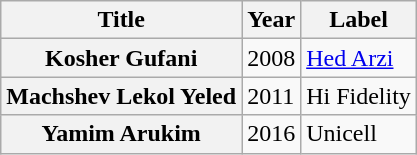<table class="wikitable">
<tr>
<th>Title</th>
<th>Year</th>
<th>Label</th>
</tr>
<tr>
<th>Kosher Gufani</th>
<td>2008</td>
<td><a href='#'>Hed Arzi</a></td>
</tr>
<tr>
<th>Machshev Lekol Yeled</th>
<td>2011</td>
<td>Hi Fidelity</td>
</tr>
<tr>
<th>Yamim Arukim</th>
<td>2016</td>
<td>Unicell</td>
</tr>
</table>
